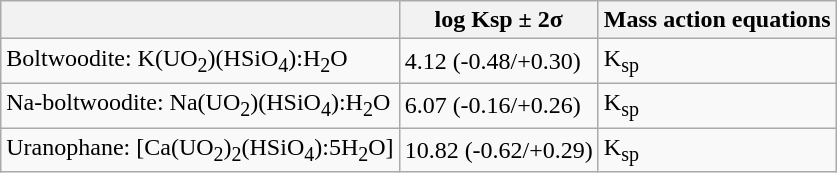<table class="wikitable">
<tr>
<th></th>
<th>log Ksp ± 2σ</th>
<th>Mass action equations</th>
</tr>
<tr>
<td>Boltwoodite: K(UO<sub>2</sub>)(HSiO<sub>4</sub>):H<sub>2</sub>O</td>
<td>4.12 (-0.48/+0.30)</td>
<td>K<sub>sp</sub></td>
</tr>
<tr>
<td>Na-boltwoodite: Na(UO<sub>2</sub>)(HSiO<sub>4</sub>):H<sub>2</sub>O</td>
<td>6.07 (-0.16/+0.26)</td>
<td>K<sub>sp</sub></td>
</tr>
<tr>
<td>Uranophane: [Ca(UO<sub>2</sub>)<sub>2</sub>(HSiO<sub>4</sub>):5H<sub>2</sub>O]</td>
<td>10.82 (-0.62/+0.29)</td>
<td>K<sub>sp</sub></td>
</tr>
</table>
